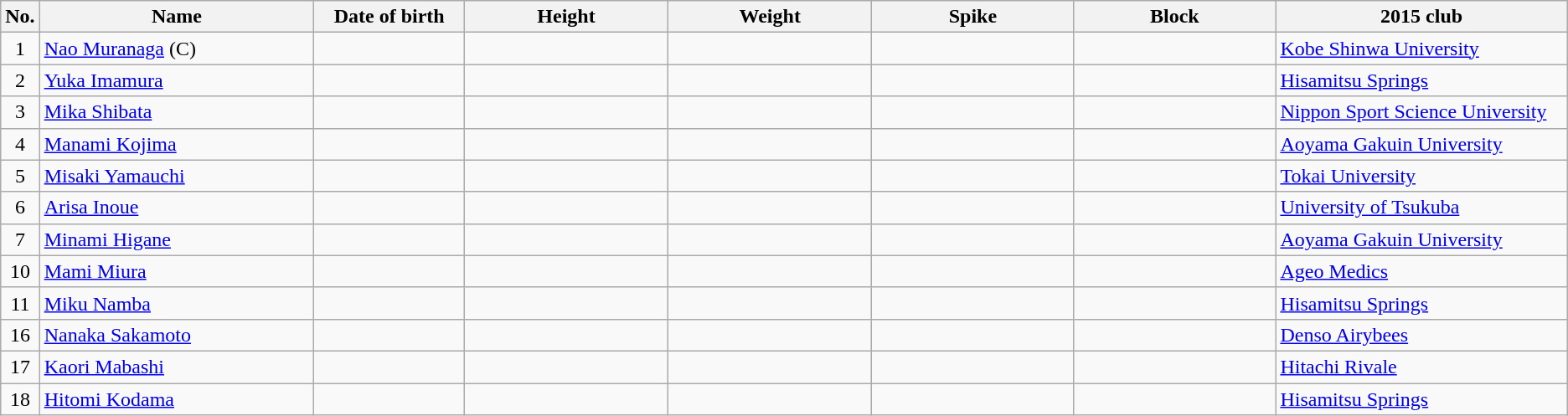<table class="wikitable sortable" style="text-align:center;">
<tr>
<th>No.</th>
<th style="width:15em">Name</th>
<th style="width:8em">Date of birth</th>
<th style="width:11em">Height</th>
<th style="width:11em">Weight</th>
<th style="width:11em">Spike</th>
<th style="width:11em">Block</th>
<th style="width:16em">2015 club</th>
</tr>
<tr>
<td>1</td>
<td align=left><a href='#'>Nao Muranaga</a> (C)</td>
<td align=right></td>
<td></td>
<td></td>
<td></td>
<td></td>
<td align=left> <a href='#'>Kobe Shinwa University</a></td>
</tr>
<tr>
<td>2</td>
<td align=left><a href='#'>Yuka Imamura</a></td>
<td align=right></td>
<td></td>
<td></td>
<td></td>
<td></td>
<td align=left> <a href='#'>Hisamitsu Springs</a></td>
</tr>
<tr>
<td>3</td>
<td align=left><a href='#'>Mika Shibata</a></td>
<td align=right></td>
<td></td>
<td></td>
<td></td>
<td></td>
<td align=left> <a href='#'>Nippon Sport Science University</a></td>
</tr>
<tr>
<td>4</td>
<td align=left><a href='#'>Manami Kojima</a></td>
<td align=right></td>
<td></td>
<td></td>
<td></td>
<td></td>
<td align=left> <a href='#'>Aoyama Gakuin University</a></td>
</tr>
<tr>
<td>5</td>
<td align=left><a href='#'>Misaki Yamauchi</a></td>
<td align=right></td>
<td></td>
<td></td>
<td></td>
<td></td>
<td align=left> <a href='#'>Tokai University</a></td>
</tr>
<tr>
<td>6</td>
<td align=left><a href='#'>Arisa Inoue</a></td>
<td align=right></td>
<td></td>
<td></td>
<td></td>
<td></td>
<td align=left> <a href='#'>University of Tsukuba</a></td>
</tr>
<tr>
<td>7</td>
<td align=left><a href='#'>Minami Higane</a></td>
<td align=right></td>
<td></td>
<td></td>
<td></td>
<td></td>
<td align=left> <a href='#'>Aoyama Gakuin University</a></td>
</tr>
<tr>
<td>10</td>
<td align=left><a href='#'>Mami Miura</a></td>
<td align=right></td>
<td></td>
<td></td>
<td></td>
<td></td>
<td align=left> <a href='#'>Ageo Medics</a></td>
</tr>
<tr>
<td>11</td>
<td align=left><a href='#'>Miku Namba</a></td>
<td align=right></td>
<td></td>
<td></td>
<td></td>
<td></td>
<td align=left> <a href='#'>Hisamitsu Springs</a></td>
</tr>
<tr>
<td>16</td>
<td align=left><a href='#'>Nanaka Sakamoto</a></td>
<td align=right></td>
<td></td>
<td></td>
<td></td>
<td></td>
<td align=left> <a href='#'>Denso Airybees</a></td>
</tr>
<tr>
<td>17</td>
<td align=left><a href='#'>Kaori Mabashi</a></td>
<td align=right></td>
<td></td>
<td></td>
<td></td>
<td></td>
<td align=left> <a href='#'>Hitachi Rivale</a></td>
</tr>
<tr>
<td>18</td>
<td align=left><a href='#'>Hitomi Kodama</a></td>
<td align=right></td>
<td></td>
<td></td>
<td></td>
<td></td>
<td align=left> <a href='#'>Hisamitsu Springs</a></td>
</tr>
</table>
